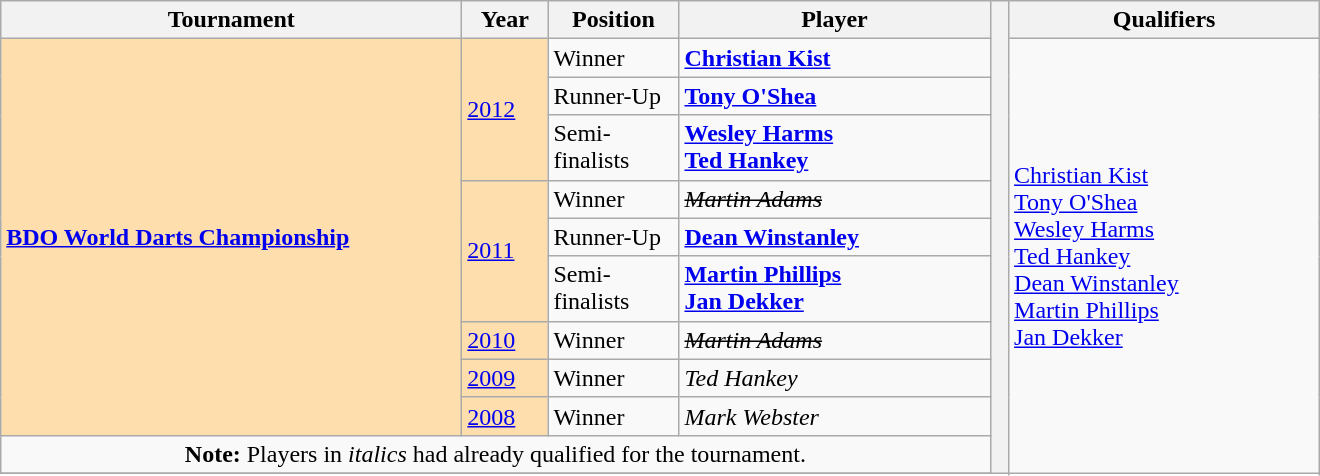<table class="wikitable">
<tr>
<th width=300>Tournament</th>
<th width=50>Year</th>
<th width=80>Position</th>
<th width=200>Player</th>
<th rowspan=15 width=5></th>
<th width=200>Qualifiers</th>
</tr>
<tr>
<td rowspan="9" style="background:#ffdead;"><strong><a href='#'>BDO World Darts Championship</a></strong></td>
<td rowspan="3" style="background:#ffdead;"><a href='#'>2012</a></td>
<td>Winner</td>
<td> <strong><a href='#'>Christian Kist</a></strong></td>
<td rowspan=14> <a href='#'>Christian Kist</a><br> <a href='#'>Tony O'Shea</a><br> <a href='#'>Wesley Harms</a><br> <a href='#'>Ted Hankey</a><br> <a href='#'>Dean Winstanley</a><br> <a href='#'>Martin Phillips</a><br> <a href='#'>Jan Dekker</a></td>
</tr>
<tr>
<td>Runner-Up</td>
<td> <strong><a href='#'>Tony O'Shea</a></strong></td>
</tr>
<tr>
<td>Semi-finalists</td>
<td> <strong><a href='#'>Wesley Harms</a></strong><br> <strong><a href='#'>Ted Hankey</a></strong></td>
</tr>
<tr>
<td rowspan="3" style="background:#ffdead;"><a href='#'>2011</a></td>
<td>Winner</td>
<td> <s><em>Martin Adams</em></s></td>
</tr>
<tr>
<td>Runner-Up</td>
<td> <strong><a href='#'>Dean Winstanley</a></strong></td>
</tr>
<tr>
<td>Semi-finalists</td>
<td> <strong><a href='#'>Martin Phillips</a></strong><br> <strong><a href='#'>Jan Dekker</a></strong></td>
</tr>
<tr>
<td style="background:#ffdead;"><a href='#'>2010</a></td>
<td>Winner</td>
<td> <s><em>Martin Adams</em></s></td>
</tr>
<tr>
<td style="background:#ffdead;"><a href='#'>2009</a></td>
<td>Winner</td>
<td> <em>Ted Hankey</em></td>
</tr>
<tr>
<td style="background:#ffdead;"><a href='#'>2008</a></td>
<td>Winner</td>
<td> <em>Mark Webster</em></td>
</tr>
<tr>
<td colspan=4 align=center><strong>Note:</strong> Players in <em>italics</em> had already qualified for the tournament.</td>
</tr>
<tr>
</tr>
</table>
